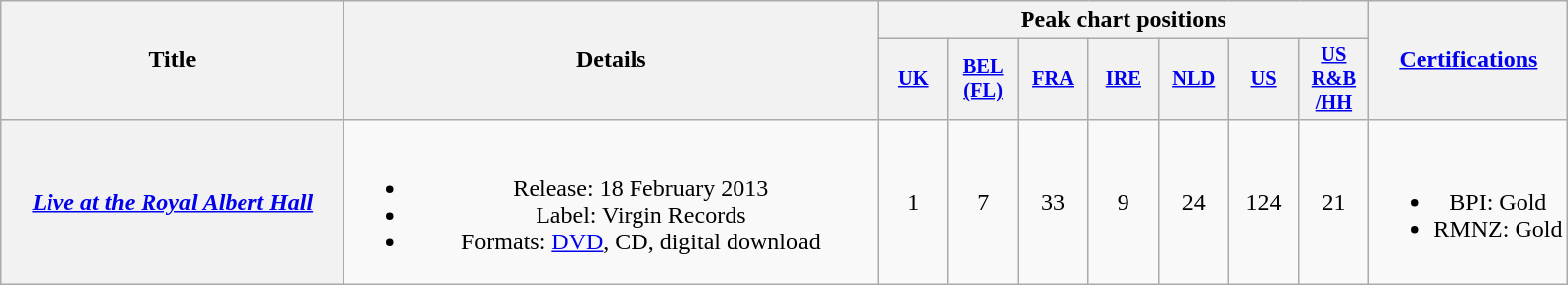<table class="wikitable plainrowheaders" style="text-align:center;">
<tr>
<th scope="col" rowspan="2" style="width:14em;">Title</th>
<th scope="col" rowspan="2" style="width:22em;">Details</th>
<th scope="col" colspan="7">Peak chart positions</th>
<th scope="col" rowspan="2"><a href='#'>Certifications</a></th>
</tr>
<tr>
<th scope="col" style="width:3em;font-size:85%;"><a href='#'>UK</a><br></th>
<th scope="col" style="width:3em;font-size:85%;"><a href='#'>BEL<br>(FL)</a><br></th>
<th scope="col" style="width:3em;font-size:85%;"><a href='#'>FRA</a><br></th>
<th scope="col" style="width:3em;font-size:85%;"><a href='#'>IRE</a><br></th>
<th scope="col" style="width:3em;font-size:85%;"><a href='#'>NLD</a><br></th>
<th scope="col" style="width:3em;font-size:85%;"><a href='#'>US</a><br></th>
<th scope="col" style="width:3em;font-size:85%;"><a href='#'>US R&B<br>/HH</a><br></th>
</tr>
<tr>
<th scope="row"><em><a href='#'>Live at the Royal Albert Hall</a></em></th>
<td><br><ul><li>Release: 18 February 2013</li><li>Label: Virgin Records</li><li>Formats: <a href='#'>DVD</a>, CD, digital download</li></ul></td>
<td>1</td>
<td>7</td>
<td>33</td>
<td>9</td>
<td>24</td>
<td>124</td>
<td>21</td>
<td><br><ul><li>BPI: Gold</li><li>RMNZ: Gold</li></ul></td>
</tr>
</table>
